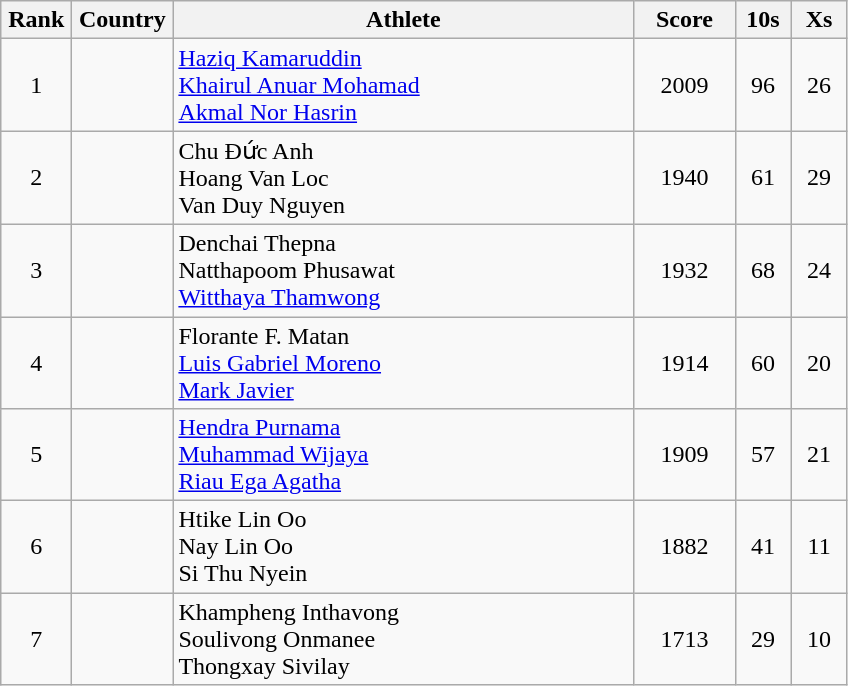<table class=wikitable style="text-align:center">
<tr>
<th width=40>Rank</th>
<th width=60>Country</th>
<th width=300>Athlete</th>
<th width=60>Score</th>
<th width=30>10s</th>
<th width=30>Xs</th>
</tr>
<tr>
<td>1</td>
<td></td>
<td align=left><a href='#'>Haziq Kamaruddin</a><br><a href='#'>Khairul Anuar Mohamad</a><br><a href='#'>Akmal Nor Hasrin</a></td>
<td>2009</td>
<td>96</td>
<td>26</td>
</tr>
<tr>
<td>2</td>
<td></td>
<td align=left>Chu Đức Anh<br>Hoang Van Loc<br>Van Duy Nguyen</td>
<td>1940</td>
<td>61</td>
<td>29</td>
</tr>
<tr>
<td>3</td>
<td></td>
<td align=left>Denchai Thepna<br>Natthapoom Phusawat<br><a href='#'>Witthaya Thamwong</a></td>
<td>1932</td>
<td>68</td>
<td>24</td>
</tr>
<tr>
<td>4</td>
<td></td>
<td align=left>Florante F. Matan<br><a href='#'>Luis Gabriel Moreno</a><br><a href='#'>Mark Javier</a></td>
<td>1914</td>
<td>60</td>
<td>20</td>
</tr>
<tr>
<td>5</td>
<td></td>
<td align=left><a href='#'>Hendra Purnama</a><br><a href='#'>Muhammad Wijaya</a><br><a href='#'>Riau Ega Agatha</a></td>
<td>1909</td>
<td>57</td>
<td>21</td>
</tr>
<tr>
<td>6</td>
<td></td>
<td align=left>Htike Lin Oo<br>Nay Lin Oo<br>Si Thu Nyein</td>
<td>1882</td>
<td>41</td>
<td>11</td>
</tr>
<tr>
<td>7</td>
<td></td>
<td align=left>Khampheng Inthavong<br>Soulivong Onmanee<br>Thongxay Sivilay</td>
<td>1713</td>
<td>29</td>
<td>10</td>
</tr>
</table>
